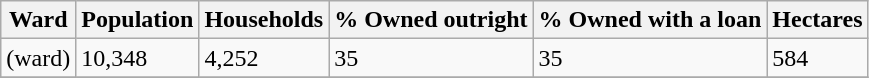<table class="wikitable">
<tr>
<th>Ward</th>
<th>Population</th>
<th>Households</th>
<th>% Owned outright</th>
<th>% Owned with a loan</th>
<th>Hectares</th>
</tr>
<tr>
<td>(ward)</td>
<td>10,348</td>
<td>4,252</td>
<td>35</td>
<td>35</td>
<td>584</td>
</tr>
<tr>
</tr>
</table>
